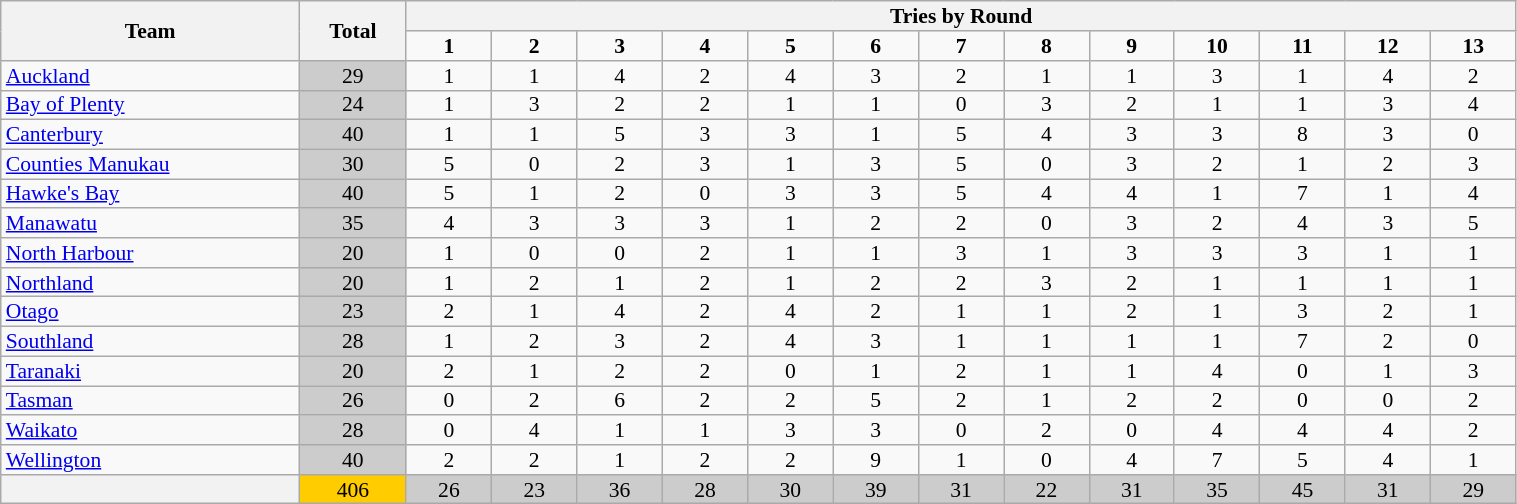<table class="wikitable" style="text-align:center; line-height: 90%; font-size:90%;" width=80% align=left>
<tr>
<th rowspan=2 width=14%>Team</th>
<th rowspan=2 width=5%>Total</th>
<th colspan=13>Tries by Round</th>
</tr>
<tr>
<td width=4%><strong>1</strong></td>
<td width=4%><strong>2</strong></td>
<td width=4%><strong>3</strong></td>
<td width=4%><strong>4</strong></td>
<td width=4%><strong>5</strong></td>
<td width=4%><strong>6</strong></td>
<td width=4%><strong>7</strong></td>
<td width=4%><strong>8</strong></td>
<td width=4%><strong>9</strong></td>
<td width=4%><strong>10</strong></td>
<td width=4%><strong>11</strong></td>
<td width=4%><strong>12</strong></td>
<td width=4%><strong>13</strong></td>
</tr>
<tr>
<td align=left> <a href='#'>Auckland</a></td>
<td bgcolor=#cccccc>29</td>
<td>1</td>
<td>1</td>
<td>4</td>
<td>2</td>
<td>4</td>
<td>3</td>
<td>2</td>
<td>1</td>
<td>1</td>
<td>3</td>
<td>1</td>
<td>4</td>
<td>2</td>
</tr>
<tr>
<td align=left> <a href='#'>Bay of Plenty</a></td>
<td bgcolor=#cccccc>24</td>
<td>1</td>
<td>3</td>
<td>2</td>
<td>2</td>
<td>1</td>
<td>1</td>
<td>0</td>
<td>3</td>
<td>2</td>
<td>1</td>
<td>1</td>
<td>3</td>
<td>4</td>
</tr>
<tr>
<td align=left> <a href='#'>Canterbury</a></td>
<td bgcolor=#cccccc>40</td>
<td>1</td>
<td>1</td>
<td>5</td>
<td>3</td>
<td>3</td>
<td>1</td>
<td>5</td>
<td>4</td>
<td>3</td>
<td>3</td>
<td>8</td>
<td>3</td>
<td>0</td>
</tr>
<tr>
<td align=left> <a href='#'>Counties Manukau</a></td>
<td bgcolor=#cccccc>30</td>
<td>5</td>
<td>0</td>
<td>2</td>
<td>3</td>
<td>1</td>
<td>3</td>
<td>5</td>
<td>0</td>
<td>3</td>
<td>2</td>
<td>1</td>
<td>2</td>
<td>3</td>
</tr>
<tr>
<td align=left> <a href='#'>Hawke's Bay</a></td>
<td bgcolor=#cccccc>40</td>
<td>5</td>
<td>1</td>
<td>2</td>
<td>0</td>
<td>3</td>
<td>3</td>
<td>5</td>
<td>4</td>
<td>4</td>
<td>1</td>
<td>7</td>
<td>1</td>
<td>4</td>
</tr>
<tr>
<td align=left> <a href='#'>Manawatu</a></td>
<td bgcolor=#cccccc>35</td>
<td>4</td>
<td>3</td>
<td>3</td>
<td>3</td>
<td>1</td>
<td>2</td>
<td>2</td>
<td>0</td>
<td>3</td>
<td>2</td>
<td>4</td>
<td>3</td>
<td>5</td>
</tr>
<tr>
<td align=left> <a href='#'>North Harbour</a></td>
<td bgcolor=#cccccc>20</td>
<td>1</td>
<td>0</td>
<td>0</td>
<td>2</td>
<td>1</td>
<td>1</td>
<td>3</td>
<td>1</td>
<td>3</td>
<td>3</td>
<td>3</td>
<td>1</td>
<td>1</td>
</tr>
<tr>
<td align=left> <a href='#'>Northland</a></td>
<td bgcolor=#cccccc>20</td>
<td>1</td>
<td>2</td>
<td>1</td>
<td>2</td>
<td>1</td>
<td>2</td>
<td>2</td>
<td>3</td>
<td>2</td>
<td>1</td>
<td>1</td>
<td>1</td>
<td>1</td>
</tr>
<tr>
<td align=left> <a href='#'>Otago</a></td>
<td bgcolor=#cccccc>23</td>
<td>2</td>
<td>1</td>
<td>4</td>
<td>2</td>
<td>4</td>
<td>2</td>
<td>1</td>
<td>1</td>
<td>2</td>
<td>1</td>
<td>3</td>
<td>2</td>
<td>1</td>
</tr>
<tr>
<td align=left> <a href='#'>Southland</a></td>
<td bgcolor=#cccccc>28</td>
<td>1</td>
<td>2</td>
<td>3</td>
<td>2</td>
<td>4</td>
<td>3</td>
<td>1</td>
<td>1</td>
<td>1</td>
<td>1</td>
<td>7</td>
<td>2</td>
<td>0</td>
</tr>
<tr>
<td align=left> <a href='#'>Taranaki</a></td>
<td bgcolor=#cccccc>20</td>
<td>2</td>
<td>1</td>
<td>2</td>
<td>2</td>
<td>0</td>
<td>1</td>
<td>2</td>
<td>1</td>
<td>1</td>
<td>4</td>
<td>0</td>
<td>1</td>
<td>3</td>
</tr>
<tr>
<td align=left> <a href='#'>Tasman</a></td>
<td bgcolor=#cccccc>26</td>
<td>0</td>
<td>2</td>
<td>6</td>
<td>2</td>
<td>2</td>
<td>5</td>
<td>2</td>
<td>1</td>
<td>2</td>
<td>2</td>
<td>0</td>
<td>0</td>
<td>2</td>
</tr>
<tr>
<td align=left> <a href='#'>Waikato</a></td>
<td bgcolor=#cccccc>28</td>
<td>0</td>
<td>4</td>
<td>1</td>
<td>1</td>
<td>3</td>
<td>3</td>
<td>0</td>
<td>2</td>
<td>0</td>
<td>4</td>
<td>4</td>
<td>4</td>
<td>2</td>
</tr>
<tr>
<td align=left> <a href='#'>Wellington</a></td>
<td bgcolor=#cccccc>40</td>
<td>2</td>
<td>2</td>
<td>1</td>
<td>2</td>
<td>2</td>
<td>9</td>
<td>1</td>
<td>0</td>
<td>4</td>
<td>7</td>
<td>5</td>
<td>4</td>
<td>1</td>
</tr>
<tr>
<th></th>
<td bgcolor=#ffcc00>406</td>
<td bgcolor=#cccccc>26</td>
<td bgcolor=#cccccc>23</td>
<td bgcolor=#cccccc>36</td>
<td bgcolor=#cccccc>28</td>
<td bgcolor=#cccccc>30</td>
<td bgcolor=#cccccc>39</td>
<td bgcolor=#cccccc>31</td>
<td bgcolor=#cccccc>22</td>
<td bgcolor=#cccccc>31</td>
<td bgcolor=#cccccc>35</td>
<td bgcolor=#cccccc>45</td>
<td bgcolor=#cccccc>31</td>
<td bgcolor=#cccccc>29</td>
</tr>
</table>
